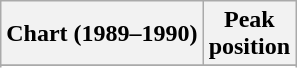<table class="wikitable sortable">
<tr>
<th align="left">Chart (1989–1990)</th>
<th align="center">Peak<br>position</th>
</tr>
<tr>
</tr>
<tr>
</tr>
</table>
